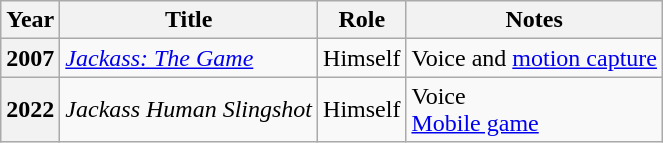<table class="wikitable sortable plainrowheaders">
<tr>
<th>Year</th>
<th>Title</th>
<th>Role</th>
<th class="unsortable">Notes</th>
</tr>
<tr>
<th scope="row">2007</th>
<td><em><a href='#'>Jackass: The Game</a></em></td>
<td>Himself</td>
<td>Voice and <a href='#'>motion capture</a></td>
</tr>
<tr>
<th scope="row">2022</th>
<td><em>Jackass Human Slingshot</em></td>
<td>Himself</td>
<td>Voice<br><a href='#'>Mobile game</a></td>
</tr>
</table>
